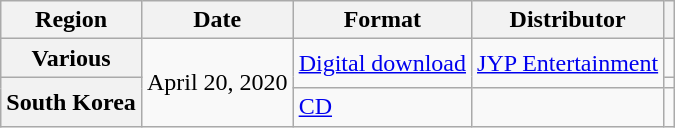<table class="wikitable plainrowheaders">
<tr>
<th>Region</th>
<th>Date</th>
<th>Format</th>
<th>Distributor</th>
<th></th>
</tr>
<tr>
<th scope="row">Various</th>
<td rowspan="3">April 20, 2020</td>
<td rowspan="2"><a href='#'>Digital download</a></td>
<td rowspan="2"><a href='#'>JYP Entertainment</a></td>
<td></td>
</tr>
<tr>
<th scope="row" rowspan="2">South Korea</th>
<td></td>
</tr>
<tr>
<td><a href='#'>CD</a></td>
<td></td>
<td></td>
</tr>
</table>
